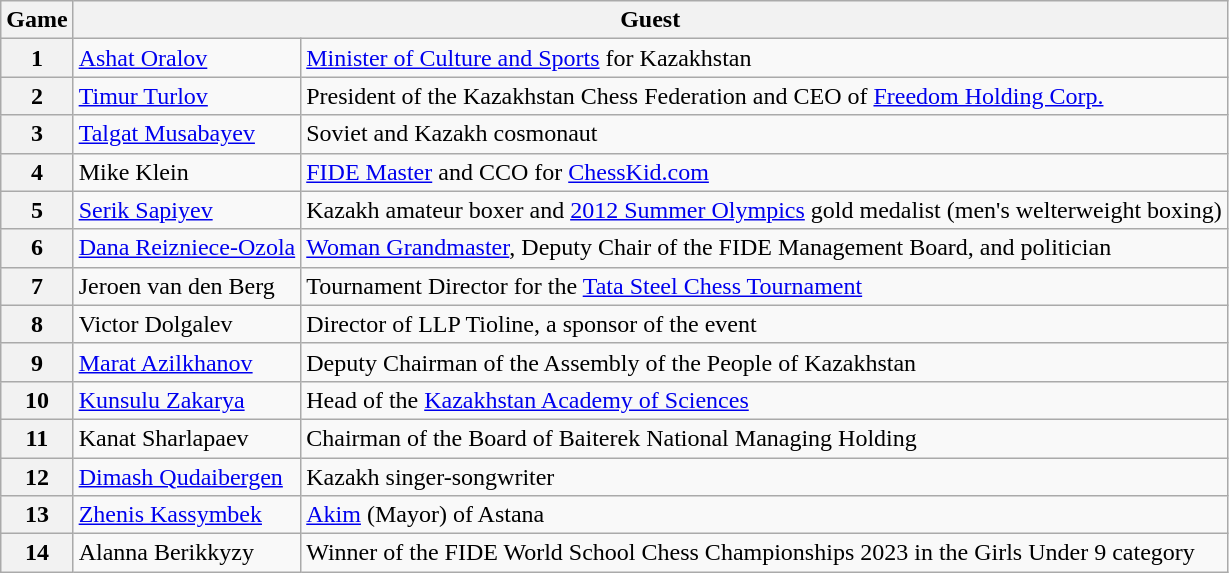<table class="wikitable">
<tr>
<th>Game</th>
<th colspan=2>Guest</th>
</tr>
<tr>
<th>1</th>
<td><a href='#'>Ashat Oralov</a></td>
<td><a href='#'>Minister of Culture and Sports</a> for Kazakhstan</td>
</tr>
<tr>
<th>2</th>
<td><a href='#'>Timur Turlov</a></td>
<td>President of the Kazakhstan Chess Federation and CEO of <a href='#'>Freedom Holding Corp.</a></td>
</tr>
<tr>
<th>3</th>
<td><a href='#'>Talgat Musabayev</a></td>
<td>Soviet and Kazakh cosmonaut</td>
</tr>
<tr>
<th>4</th>
<td>Mike Klein</td>
<td><a href='#'>FIDE Master</a> and CCO for <a href='#'>ChessKid.com</a></td>
</tr>
<tr>
<th>5</th>
<td><a href='#'>Serik Sapiyev</a></td>
<td>Kazakh amateur boxer and <a href='#'>2012 Summer Olympics</a> gold medalist (men's welterweight boxing)</td>
</tr>
<tr>
<th>6</th>
<td><a href='#'>Dana Reizniece-Ozola</a></td>
<td><a href='#'>Woman Grandmaster</a>, Deputy Chair of the FIDE Management Board, and politician</td>
</tr>
<tr>
<th>7</th>
<td>Jeroen van den Berg</td>
<td>Tournament Director for the <a href='#'>Tata Steel Chess Tournament</a></td>
</tr>
<tr>
<th>8</th>
<td>Victor Dolgalev</td>
<td>Director of LLP Tioline, a sponsor of the event</td>
</tr>
<tr>
<th>9</th>
<td><a href='#'>Marat Azilkhanov</a></td>
<td>Deputy Chairman of the Assembly of the People of Kazakhstan</td>
</tr>
<tr>
<th>10</th>
<td><a href='#'>Kunsulu Zakarya</a></td>
<td>Head of the <a href='#'>Kazakhstan Academy of Sciences</a></td>
</tr>
<tr>
<th>11</th>
<td>Kanat Sharlapaev</td>
<td>Chairman of the Board of Baiterek National Managing Holding</td>
</tr>
<tr>
<th>12</th>
<td><a href='#'>Dimash Qudaibergen</a></td>
<td>Kazakh singer-songwriter</td>
</tr>
<tr>
<th>13</th>
<td><a href='#'>Zhenis Kassymbek</a></td>
<td><a href='#'>Akim</a> (Mayor) of Astana</td>
</tr>
<tr>
<th>14</th>
<td>Alanna Berikkyzy</td>
<td>Winner of the FIDE World School Chess Championships 2023 in the Girls Under 9 category</td>
</tr>
</table>
